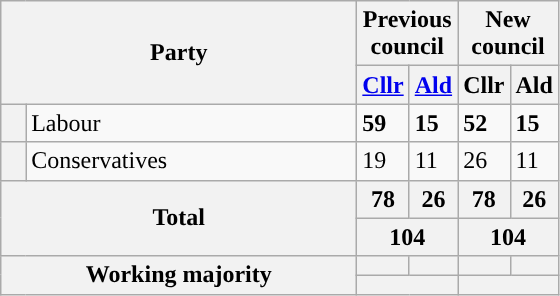<table class="wikitable">
<tr>
<th colspan="2" rowspan="2" style="width: 230px">Party</th>
<th valign=top colspan="2" style="width: 30px">Previous council</th>
<th valign=top colspan="2" style="width: 30px">New council</th>
</tr>
<tr>
<th><a href='#'>Cllr</a></th>
<th><a href='#'>Ald</a></th>
<th>Cllr</th>
<th>Ald</th>
</tr>
<tr>
<th style="background-color: "></th>
<td>Labour</td>
<td><strong>59</strong></td>
<td><strong>15</strong></td>
<td><strong>52</strong></td>
<td><strong>15</strong></td>
</tr>
<tr>
<th style="background-color: "></th>
<td>Conservatives</td>
<td>19</td>
<td>11</td>
<td>26</td>
<td>11</td>
</tr>
<tr>
<th colspan="2" rowspan="2">Total</th>
<th style="text-align: center">78</th>
<th style="text-align: center">26</th>
<th style="text-align: center">78</th>
<th style="text-align: center">26</th>
</tr>
<tr>
<th colspan="2" style="text-align: center">104</th>
<th colspan="2" style="text-align: center">104</th>
</tr>
<tr>
<th colspan="2" rowspan="2">Working majority</th>
<th></th>
<th></th>
<th></th>
<th></th>
</tr>
<tr>
<th colspan="2"></th>
<th colspan="2"></th>
</tr>
</table>
